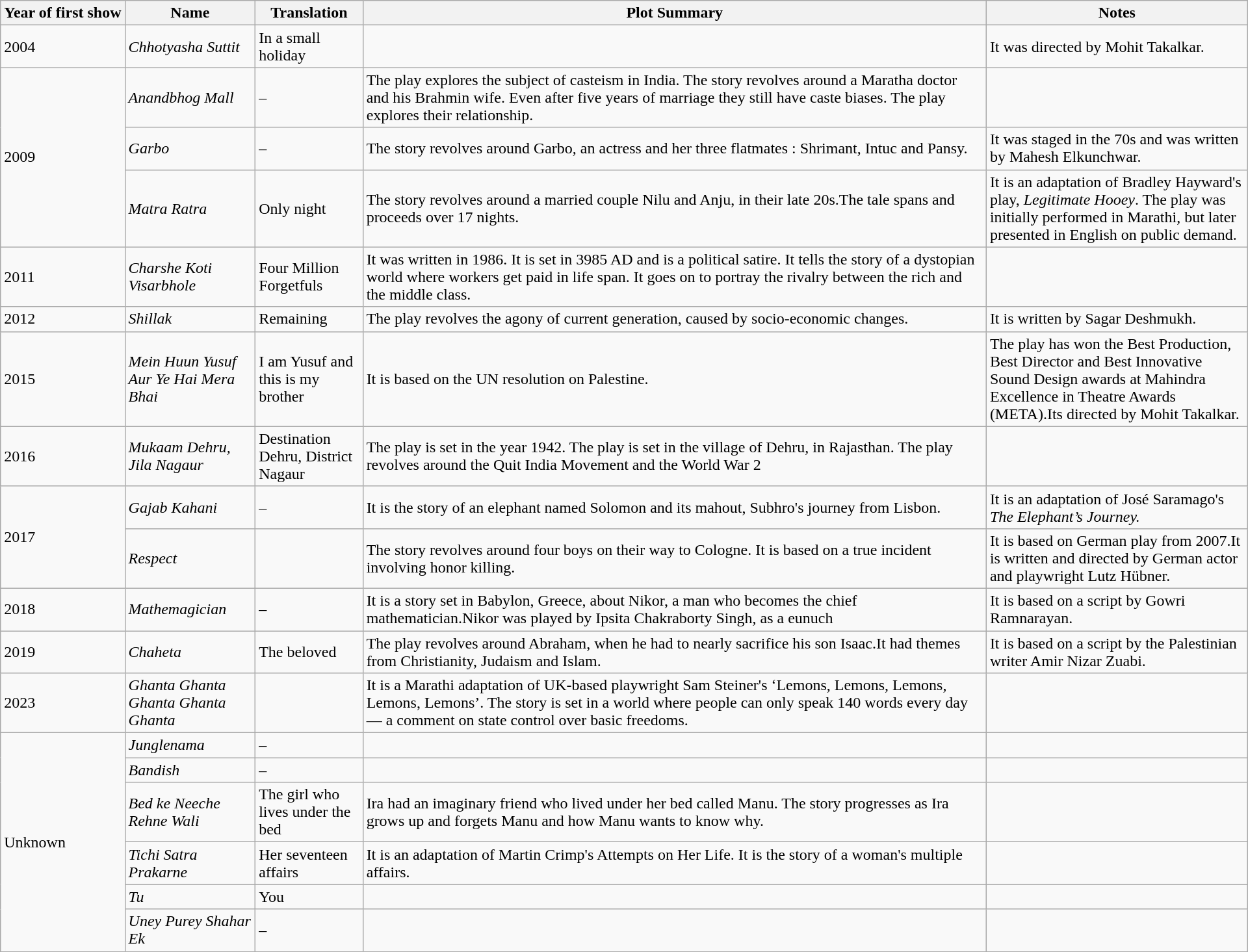<table class="wikitable sortable" style="width : 80em;">
<tr>
<th style="white-space: nowrap;">Year of first show</th>
<th style="white-space: nowrap;">Name</th>
<th style="align-content: center;">Translation</th>
<th style="width: 50%;">Plot Summary</th>
<th>Notes</th>
</tr>
<tr>
<td>2004</td>
<td><em>Chhotyasha Suttit</em></td>
<td>In a small holiday</td>
<td></td>
<td>It was directed by Mohit Takalkar.</td>
</tr>
<tr>
<td rowspan=3>2009</td>
<td><em>Anandbhog Mall</em></td>
<td>–</td>
<td>The play explores the subject of casteism in India. The story revolves around a Maratha doctor and his Brahmin wife. Even after five years of marriage they still have caste biases. The play explores their relationship.</td>
<td></td>
</tr>
<tr>
<td><em>Garbo</em></td>
<td>–</td>
<td>The story revolves around Garbo, an actress and her three flatmates : Shrimant, Intuc and Pansy.</td>
<td>It was staged in the 70s and was written by Mahesh Elkunchwar.</td>
</tr>
<tr>
<td><em>Matra Ratra</em></td>
<td>Only night</td>
<td>The story revolves around a married couple Nilu and Anju, in their late 20s.The tale spans and proceeds over 17 nights.</td>
<td>It is an adaptation of Bradley Hayward's play, <em>Legitimate Hooey</em>. The play was initially performed in Marathi, but later presented in English on public demand.<br></td>
</tr>
<tr>
<td>2011</td>
<td><em>Charshe Koti Visarbhole</em></td>
<td>Four Million Forgetfuls</td>
<td>It was written in 1986. It is set in 3985 AD and is a political satire. It tells the story of a dystopian world where workers get paid in life span. It goes on to portray the rivalry between the rich and the middle class.</td>
<td></td>
</tr>
<tr>
<td>2012</td>
<td><em>Shillak</em></td>
<td>Remaining</td>
<td>The play revolves the agony of current generation, caused by socio-economic changes.</td>
<td>It is written by Sagar Deshmukh.</td>
</tr>
<tr>
<td>2015</td>
<td><em>Mein Huun Yusuf Aur Ye Hai Mera Bhai</em></td>
<td>I am Yusuf and this is my brother</td>
<td>It is based on the UN resolution on Palestine.</td>
<td>The play has won the Best Production, Best Director and Best Innovative Sound Design awards at Mahindra Excellence in Theatre Awards (META).Its directed by Mohit Takalkar.</td>
</tr>
<tr>
<td>2016</td>
<td><em>Mukaam Dehru, Jila Nagaur</em></td>
<td>Destination Dehru, District Nagaur</td>
<td>The play is set in the year 1942. The play is set in the village of Dehru, in Rajasthan. The play revolves around the Quit India Movement and the World War 2</td>
<td></td>
</tr>
<tr>
<td rowspan=2>2017</td>
<td><em>Gajab Kahani</em></td>
<td>–</td>
<td>It is the story of an elephant named Solomon and its mahout, Subhro's journey from Lisbon.</td>
<td>It is an adaptation of José Saramago's <em>The Elephant’s Journey.</em></td>
</tr>
<tr>
<td><em>Respect</em></td>
<td></td>
<td>The story revolves around four boys on their way to Cologne. It is based on a true incident involving honor killing.</td>
<td>It is based on German play from 2007.It is written and directed by German actor and playwright Lutz Hübner.</td>
</tr>
<tr>
<td>2018</td>
<td><em>Mathemagician</em></td>
<td>–</td>
<td>It is a story set in Babylon, Greece, about Nikor, a man who becomes the chief mathematician.Nikor was played by Ipsita Chakraborty Singh, as a eunuch</td>
<td>It is based on a script by Gowri Ramnarayan.</td>
</tr>
<tr>
<td>2019</td>
<td><em>Chaheta</em></td>
<td>The beloved</td>
<td>The play revolves around Abraham, when he had to nearly sacrifice his son Isaac.It had themes from Christianity, Judaism and Islam.</td>
<td>It is based on a script by the Palestinian writer Amir Nizar Zuabi.</td>
</tr>
<tr>
<td>2023</td>
<td><em>Ghanta Ghanta Ghanta Ghanta Ghanta</em></td>
<td></td>
<td>It is a Marathi adaptation of UK-based playwright Sam Steiner's ‘Lemons, Lemons, Lemons, Lemons, Lemons’. The story is set in a world where people can only speak 140 words every day — a comment on state control over basic freedoms.</td>
<td></td>
</tr>
<tr>
<td rowspan="6">Unknown</td>
<td><em>Junglenama</em></td>
<td>–</td>
<td></td>
<td></td>
</tr>
<tr>
<td><em>Bandish</em></td>
<td>–</td>
<td></td>
<td></td>
</tr>
<tr>
<td><em>Bed ke Neeche Rehne Wali</em></td>
<td>The girl who lives under the bed</td>
<td>Ira had an imaginary friend who lived under her bed called Manu. The story progresses as Ira grows up and forgets Manu and how Manu wants to know why.</td>
<td></td>
</tr>
<tr>
<td><em>Tichi Satra Prakarne</em></td>
<td>Her seventeen affairs</td>
<td>It is an adaptation of Martin Crimp's Attempts on Her Life. It is the story of a woman's multiple affairs.</td>
<td></td>
</tr>
<tr>
<td><em>Tu</em></td>
<td>You</td>
<td></td>
<td></td>
</tr>
<tr>
<td><em>Uney Purey Shahar Ek</em></td>
<td>–</td>
<td></td>
<td></td>
</tr>
</table>
